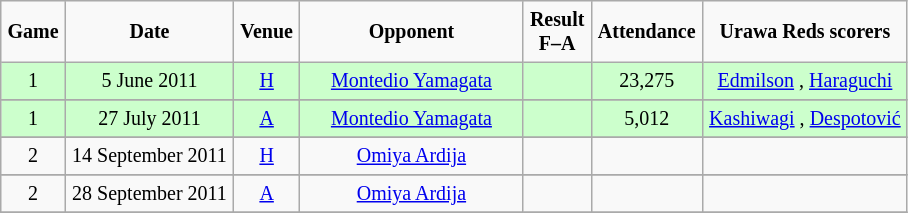<table border="2" cellpadding="4" cellspacing="0" style="text-align:center; background: #f9f9f9; border: 1px #aaa solid; border-collapse: collapse; font-size: smaller;">
<tr>
<th>Game</th>
<th>Date</th>
<th>Venue</th>
<th width="140px">Opponent</th>
<th>Result<br>F–A</th>
<th>Attendance</th>
<th>Urawa Reds scorers</th>
</tr>
<tr style="background:#CCFFCC;">
<td>1</td>
<td>5 June 2011</td>
<td><a href='#'>H</a></td>
<td><a href='#'>Montedio Yamagata</a></td>
<td></td>
<td>23,275</td>
<td><a href='#'>Edmilson</a> , <a href='#'>Haraguchi</a> </td>
</tr>
<tr>
</tr>
<tr style="background:#CCFFCC;">
<td>1</td>
<td>27 July 2011</td>
<td><a href='#'>A</a></td>
<td><a href='#'>Montedio Yamagata</a></td>
<td></td>
<td>5,012</td>
<td><a href='#'>Kashiwagi</a> , <a href='#'>Despotović</a> </td>
</tr>
<tr>
</tr>
<tr>
<td>2</td>
<td>14 September 2011</td>
<td><a href='#'>H</a></td>
<td><a href='#'>Omiya Ardija</a></td>
<td></td>
<td></td>
<td></td>
</tr>
<tr>
</tr>
<tr>
<td>2</td>
<td>28 September 2011</td>
<td><a href='#'>A</a></td>
<td><a href='#'>Omiya Ardija</a></td>
<td></td>
<td></td>
<td></td>
</tr>
<tr>
</tr>
</table>
